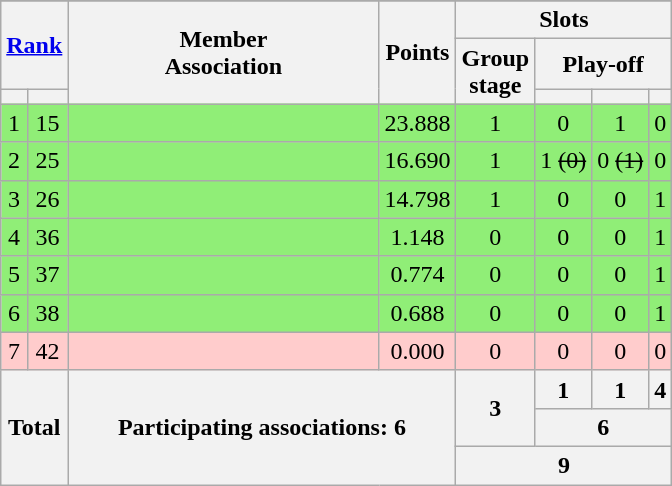<table class="wikitable" style="text-align:center">
<tr>
</tr>
<tr>
<th colspan=2 rowspan=2><a href='#'>Rank</a></th>
<th rowspan=3 width=200>Member<br>Association</th>
<th rowspan=3>Points</th>
<th colspan=5>Slots</th>
</tr>
<tr>
<th rowspan=2>Group<br>stage</th>
<th colspan=4>Play-off</th>
</tr>
<tr>
<th></th>
<th></th>
<th></th>
<th></th>
<th></th>
</tr>
<tr bgcolor=#90ee77>
<td>1</td>
<td>15</td>
<td align=left></td>
<td>23.888</td>
<td>1</td>
<td>0</td>
<td>1</td>
<td>0</td>
</tr>
<tr bgcolor=#90ee77>
<td>2</td>
<td>25</td>
<td align=left></td>
<td>16.690</td>
<td>1</td>
<td>1 <s>(0)</s></td>
<td>0 <s>(1)</s></td>
<td>0</td>
</tr>
<tr bgcolor=#90ee77>
<td>3</td>
<td>26</td>
<td align=left></td>
<td>14.798</td>
<td>1</td>
<td>0</td>
<td>0</td>
<td>1</td>
</tr>
<tr bgcolor=#90ee77>
<td>4</td>
<td>36</td>
<td align=left></td>
<td>1.148</td>
<td>0</td>
<td>0</td>
<td>0</td>
<td>1</td>
</tr>
<tr bgcolor=#90ee77>
<td>5</td>
<td>37</td>
<td align=left></td>
<td>0.774</td>
<td>0</td>
<td>0</td>
<td>0</td>
<td>1</td>
</tr>
<tr bgcolor=#90ee77>
<td>6</td>
<td>38</td>
<td align=left></td>
<td>0.688</td>
<td>0</td>
<td>0</td>
<td>0</td>
<td>1</td>
</tr>
<tr bgcolor=#ffcccc>
<td>7</td>
<td>42</td>
<td align=left></td>
<td>0.000</td>
<td>0</td>
<td>0</td>
<td>0</td>
<td>0</td>
</tr>
<tr>
<th colspan=2 rowspan=3>Total</th>
<th colspan=2 rowspan=3>Participating associations: 6</th>
<th rowspan=2>3</th>
<th>1</th>
<th>1</th>
<th>4</th>
</tr>
<tr>
<th colspan=3>6</th>
</tr>
<tr>
<th colspan=4>9</th>
</tr>
</table>
